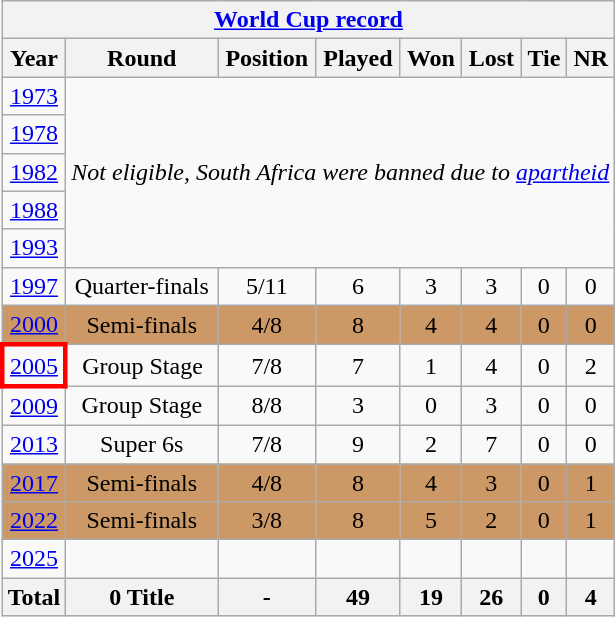<table class="wikitable" style="text-align: center;">
<tr>
<th colspan=8><a href='#'>World Cup record</a></th>
</tr>
<tr>
<th>Year</th>
<th>Round</th>
<th>Position</th>
<th>Played</th>
<th>Won</th>
<th>Lost</th>
<th>Tie</th>
<th>NR</th>
</tr>
<tr>
<td> <a href='#'>1973</a></td>
<td colspan="7" rowspan="5"><em>Not eligible, South Africa were banned due to <a href='#'>apartheid</a></em></td>
</tr>
<tr>
<td> <a href='#'>1978</a></td>
</tr>
<tr>
<td> <a href='#'>1982</a></td>
</tr>
<tr>
<td> <a href='#'>1988</a></td>
</tr>
<tr>
<td> <a href='#'>1993</a></td>
</tr>
<tr>
<td> <a href='#'>1997</a></td>
<td>Quarter-finals</td>
<td>5/11</td>
<td>6</td>
<td>3</td>
<td>3</td>
<td>0</td>
<td>0</td>
</tr>
<tr style="background:#cc9966">
<td> <a href='#'>2000</a></td>
<td>Semi-finals</td>
<td>4/8</td>
<td>8</td>
<td>4</td>
<td>4</td>
<td>0</td>
<td>0</td>
</tr>
<tr>
<td style="border: 3px solid red"> <a href='#'>2005</a></td>
<td>Group Stage</td>
<td>7/8</td>
<td>7</td>
<td>1</td>
<td>4</td>
<td>0</td>
<td>2</td>
</tr>
<tr>
<td> <a href='#'>2009</a></td>
<td>Group Stage</td>
<td>8/8</td>
<td>3</td>
<td>0</td>
<td>3</td>
<td>0</td>
<td>0</td>
</tr>
<tr>
<td> <a href='#'>2013</a></td>
<td>Super 6s</td>
<td>7/8</td>
<td>9</td>
<td>2</td>
<td>7</td>
<td>0</td>
<td>0</td>
</tr>
<tr style="background:#cc9966">
<td> <a href='#'>2017</a></td>
<td>Semi-finals</td>
<td>4/8</td>
<td>8</td>
<td>4</td>
<td>3</td>
<td>0</td>
<td>1</td>
</tr>
<tr style="background:#cc9966">
<td> <a href='#'>2022</a></td>
<td>Semi-finals</td>
<td>3/8</td>
<td>8</td>
<td>5</td>
<td>2</td>
<td>0</td>
<td>1</td>
</tr>
<tr>
<td> <a href='#'>2025</a></td>
<td></td>
<td></td>
<td></td>
<td></td>
<td></td>
<td></td>
<td></td>
</tr>
<tr>
<th>Total</th>
<th>0 Title</th>
<th>-</th>
<th>49</th>
<th>19</th>
<th>26</th>
<th>0</th>
<th>4</th>
</tr>
</table>
